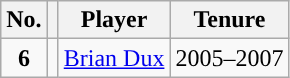<table class="wikitable" style="text-align:center; font-size:100%;">
<tr>
<th>No.</th>
<th></th>
<th>Player</th>
<th>Tenure</th>
</tr>
<tr>
<td><strong>6</strong></td>
<td></td>
<td><a href='#'>Brian Dux</a></td>
<td>2005–2007</td>
</tr>
</table>
